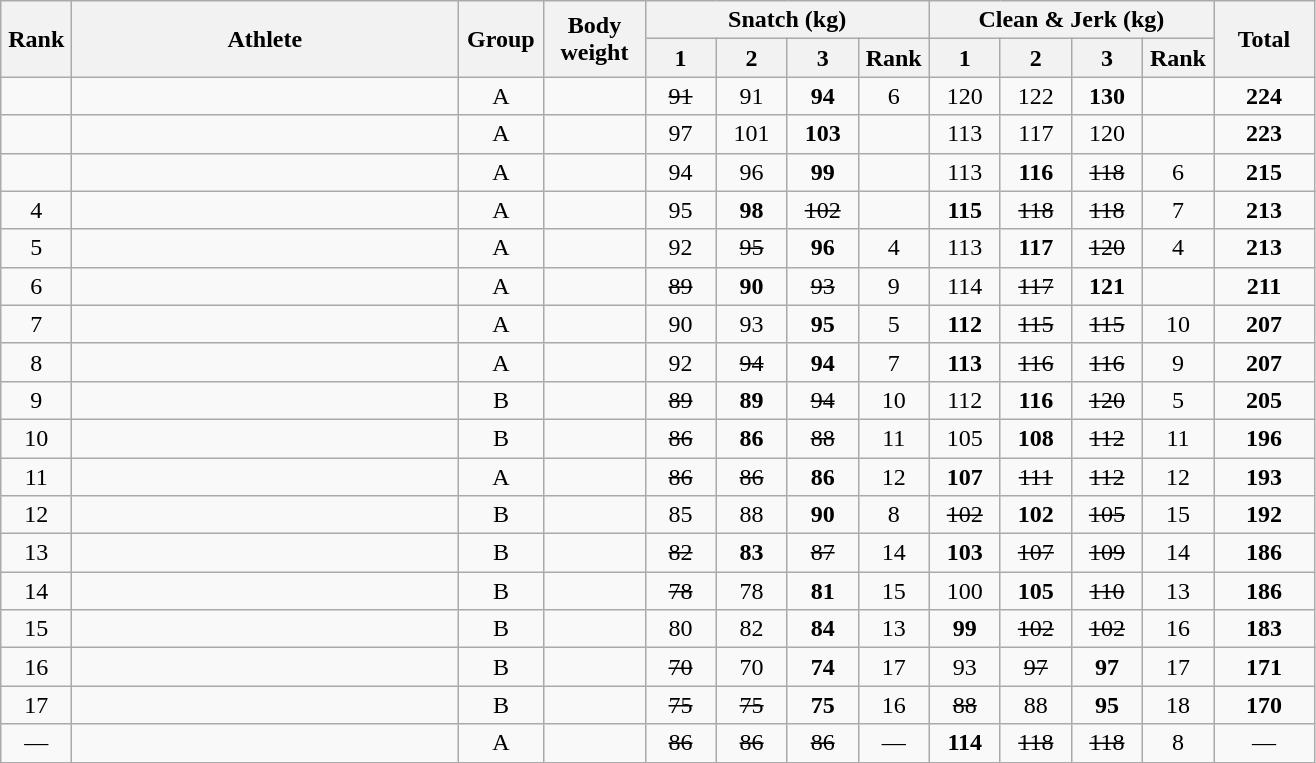<table class = "wikitable" style="text-align:center;">
<tr>
<th rowspan=2 width=40>Rank</th>
<th rowspan=2 width=250>Athlete</th>
<th rowspan=2 width=50>Group</th>
<th rowspan=2 width=60>Body weight</th>
<th colspan=4>Snatch (kg)</th>
<th colspan=4>Clean & Jerk (kg)</th>
<th rowspan=2 width=60>Total</th>
</tr>
<tr>
<th width=40>1</th>
<th width=40>2</th>
<th width=40>3</th>
<th width=40>Rank</th>
<th width=40>1</th>
<th width=40>2</th>
<th width=40>3</th>
<th width=40>Rank</th>
</tr>
<tr>
<td></td>
<td align=left></td>
<td>A</td>
<td></td>
<td><s>91</s></td>
<td>91</td>
<td><strong>94</strong></td>
<td>6</td>
<td>120</td>
<td>122</td>
<td><strong>130</strong></td>
<td></td>
<td><strong>224</strong></td>
</tr>
<tr>
<td></td>
<td align=left></td>
<td>A</td>
<td></td>
<td>97</td>
<td>101</td>
<td><strong>103</strong></td>
<td></td>
<td>113</td>
<td>117</td>
<td>120</td>
<td></td>
<td><strong>223</strong></td>
</tr>
<tr>
<td></td>
<td align=left></td>
<td>A</td>
<td></td>
<td>94</td>
<td>96</td>
<td><strong>99</strong></td>
<td></td>
<td>113</td>
<td><strong>116</strong></td>
<td><s>118</s></td>
<td>6</td>
<td><strong>215</strong></td>
</tr>
<tr>
<td>4</td>
<td align=left></td>
<td>A</td>
<td></td>
<td>95</td>
<td><strong>98</strong></td>
<td><s>102</s></td>
<td></td>
<td><strong>115</strong></td>
<td><s>118</s></td>
<td><s>118</s></td>
<td>7</td>
<td><strong>213</strong></td>
</tr>
<tr>
<td>5</td>
<td align=left></td>
<td>A</td>
<td></td>
<td>92</td>
<td><s>95</s></td>
<td><strong>96</strong></td>
<td>4</td>
<td>113</td>
<td><strong>117</strong></td>
<td><s>120</s></td>
<td>4</td>
<td><strong>213</strong></td>
</tr>
<tr>
<td>6</td>
<td align=left></td>
<td>A</td>
<td></td>
<td><s>89</s></td>
<td><strong>90</strong></td>
<td><s>93</s></td>
<td>9</td>
<td>114</td>
<td><s>117</s></td>
<td><strong>121</strong></td>
<td></td>
<td><strong>211</strong></td>
</tr>
<tr>
<td>7</td>
<td align=left></td>
<td>A</td>
<td></td>
<td>90</td>
<td>93</td>
<td><strong>95</strong></td>
<td>5</td>
<td><strong>112</strong></td>
<td><s>115</s></td>
<td><s>115</s></td>
<td>10</td>
<td><strong>207</strong></td>
</tr>
<tr>
<td>8</td>
<td align=left></td>
<td>A</td>
<td></td>
<td>92</td>
<td><s>94</s></td>
<td><strong>94</strong></td>
<td>7</td>
<td><strong>113</strong></td>
<td><s>116</s></td>
<td><s>116</s></td>
<td>9</td>
<td><strong>207</strong></td>
</tr>
<tr>
<td>9</td>
<td align=left></td>
<td>B</td>
<td></td>
<td><s>89</s></td>
<td><strong>89</strong></td>
<td><s>94</s></td>
<td>10</td>
<td>112</td>
<td><strong>116</strong></td>
<td><s>120</s></td>
<td>5</td>
<td><strong>205</strong></td>
</tr>
<tr>
<td>10</td>
<td align=left></td>
<td>B</td>
<td></td>
<td><s>86</s></td>
<td><strong>86</strong></td>
<td><s>88</s></td>
<td>11</td>
<td>105</td>
<td><strong>108</strong></td>
<td><s>112</s></td>
<td>11</td>
<td><strong>196</strong></td>
</tr>
<tr>
<td>11</td>
<td align=left></td>
<td>A</td>
<td></td>
<td><s>86</s></td>
<td><s>86</s></td>
<td><strong>86</strong></td>
<td>12</td>
<td><strong>107</strong></td>
<td><s>111</s></td>
<td><s>112</s></td>
<td>12</td>
<td><strong>193</strong></td>
</tr>
<tr>
<td>12</td>
<td align=left></td>
<td>B</td>
<td></td>
<td>85</td>
<td>88</td>
<td><strong>90</strong></td>
<td>8</td>
<td><s>102</s></td>
<td><strong>102</strong></td>
<td><s>105</s></td>
<td>15</td>
<td><strong>192</strong></td>
</tr>
<tr>
<td>13</td>
<td align=left></td>
<td>B</td>
<td></td>
<td><s>82</s></td>
<td><strong>83</strong></td>
<td><s>87</s></td>
<td>14</td>
<td><strong>103</strong></td>
<td><s>107</s></td>
<td><s>109</s></td>
<td>14</td>
<td><strong>186</strong></td>
</tr>
<tr>
<td>14</td>
<td align=left></td>
<td>B</td>
<td></td>
<td><s>78</s></td>
<td>78</td>
<td><strong>81</strong></td>
<td>15</td>
<td>100</td>
<td><strong>105</strong></td>
<td><s>110</s></td>
<td>13</td>
<td><strong>186</strong></td>
</tr>
<tr>
<td>15</td>
<td align=left></td>
<td>B</td>
<td></td>
<td>80</td>
<td>82</td>
<td><strong>84</strong></td>
<td>13</td>
<td><strong>99</strong></td>
<td><s>102</s></td>
<td><s>102</s></td>
<td>16</td>
<td><strong>183</strong></td>
</tr>
<tr>
<td>16</td>
<td align=left></td>
<td>B</td>
<td></td>
<td><s>70</s></td>
<td>70</td>
<td><strong>74</strong></td>
<td>17</td>
<td>93</td>
<td><s>97</s></td>
<td><strong>97</strong></td>
<td>17</td>
<td><strong>171</strong></td>
</tr>
<tr>
<td>17</td>
<td align=left></td>
<td>B</td>
<td></td>
<td><s>75</s></td>
<td><s>75</s></td>
<td><strong>75</strong></td>
<td>16</td>
<td><s>88</s></td>
<td>88</td>
<td><strong>95</strong></td>
<td>18</td>
<td><strong>170</strong></td>
</tr>
<tr>
<td>—</td>
<td align=left></td>
<td>A</td>
<td></td>
<td><s>86</s></td>
<td><s>86</s></td>
<td><s>86</s></td>
<td>—</td>
<td><strong>114</strong></td>
<td><s>118</s></td>
<td><s>118</s></td>
<td>8</td>
<td>—</td>
</tr>
</table>
